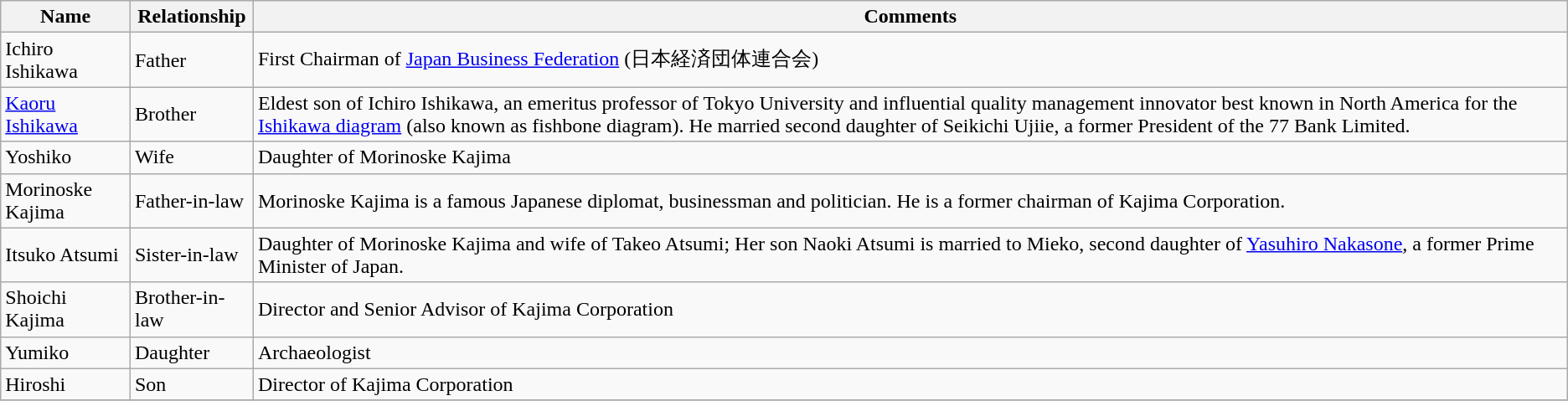<table class="wikitable">
<tr>
<th>Name</th>
<th>Relationship</th>
<th>Comments</th>
</tr>
<tr>
<td>Ichiro Ishikawa</td>
<td>Father</td>
<td>First Chairman of <a href='#'>Japan Business Federation</a> (日本経済団体連合会)</td>
</tr>
<tr>
<td><a href='#'>Kaoru Ishikawa</a></td>
<td>Brother</td>
<td>Eldest son of Ichiro Ishikawa, an emeritus professor of Tokyo University and influential quality management innovator best known in North America for the <a href='#'>Ishikawa diagram</a> (also known as fishbone diagram). He married second daughter of Seikichi Ujiie, a former President of the 77 Bank Limited.</td>
</tr>
<tr>
<td>Yoshiko</td>
<td>Wife</td>
<td>Daughter of Morinoske Kajima </td>
</tr>
<tr>
<td>Morinoske Kajima</td>
<td>Father-in-law</td>
<td>Morinoske Kajima is a famous Japanese diplomat, businessman and politician. He is a former chairman of Kajima Corporation.</td>
</tr>
<tr>
<td>Itsuko Atsumi</td>
<td>Sister-in-law</td>
<td>Daughter of Morinoske Kajima and wife of Takeo Atsumi; Her son Naoki Atsumi is married to Mieko, second daughter of <a href='#'>Yasuhiro Nakasone</a>, a former Prime Minister of Japan.</td>
</tr>
<tr>
<td>Shoichi Kajima</td>
<td>Brother-in-law</td>
<td>Director and Senior Advisor of Kajima Corporation</td>
</tr>
<tr>
<td>Yumiko</td>
<td>Daughter</td>
<td>Archaeologist</td>
</tr>
<tr>
<td>Hiroshi</td>
<td>Son</td>
<td>Director of Kajima Corporation </td>
</tr>
<tr>
</tr>
</table>
